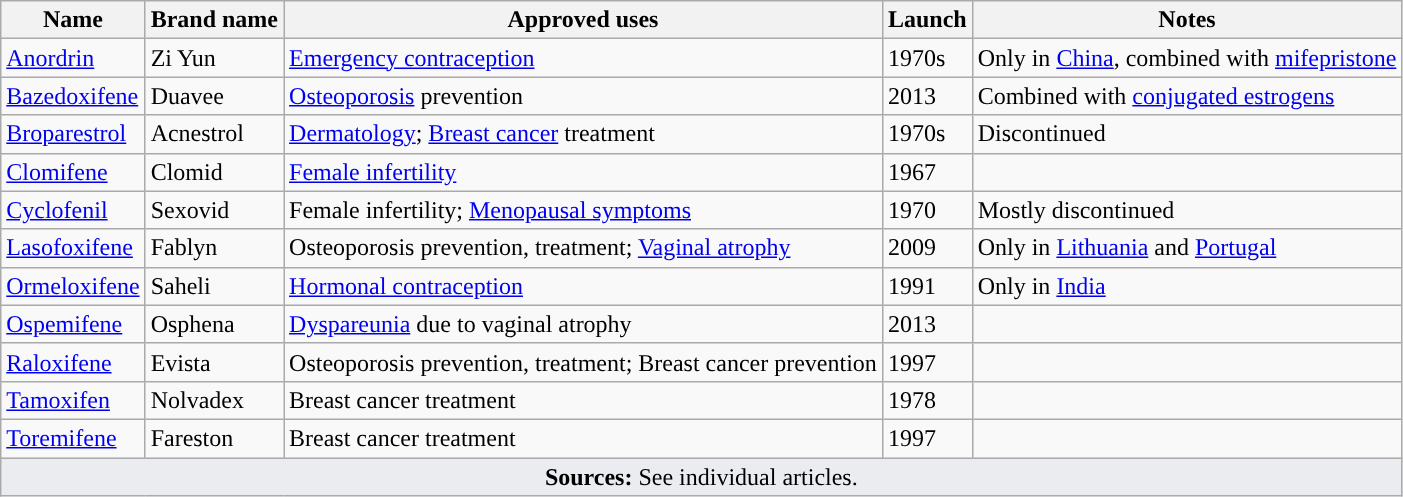<table class="wikitable sortable mw-collapsible ">
<tr>
<th>Name</th>
<th>Brand name</th>
<th>Approved uses</th>
<th>Launch</th>
<th>Notes</th>
</tr>
<tr>
<td><a href='#'>Anordrin</a></td>
<td>Zi Yun</td>
<td><a href='#'>Emergency contraception</a></td>
<td>1970s</td>
<td>Only in <a href='#'>China</a>, combined with <a href='#'>mifepristone</a></td>
</tr>
<tr>
<td><a href='#'>Bazedoxifene</a></td>
<td>Duavee</td>
<td><a href='#'>Osteoporosis</a> prevention</td>
<td>2013</td>
<td>Combined with <a href='#'>conjugated estrogens</a></td>
</tr>
<tr>
<td><a href='#'>Broparestrol</a></td>
<td>Acnestrol</td>
<td><a href='#'>Dermatology</a>; <a href='#'>Breast cancer</a> treatment</td>
<td>1970s</td>
<td>Discontinued</td>
</tr>
<tr>
<td><a href='#'>Clomifene</a></td>
<td>Clomid</td>
<td><a href='#'>Female infertility</a></td>
<td>1967</td>
<td></td>
</tr>
<tr>
<td><a href='#'>Cyclofenil</a></td>
<td>Sexovid</td>
<td>Female infertility; <a href='#'>Menopausal symptoms</a></td>
<td>1970</td>
<td>Mostly discontinued</td>
</tr>
<tr>
<td><a href='#'>Lasofoxifene</a></td>
<td>Fablyn</td>
<td>Osteoporosis prevention, treatment; <a href='#'>Vaginal atrophy</a></td>
<td>2009</td>
<td>Only in <a href='#'>Lithuania</a> and <a href='#'>Portugal</a></td>
</tr>
<tr>
<td><a href='#'>Ormeloxifene</a></td>
<td>Saheli</td>
<td><a href='#'>Hormonal contraception</a></td>
<td>1991</td>
<td>Only in <a href='#'>India</a></td>
</tr>
<tr>
<td><a href='#'>Ospemifene</a></td>
<td>Osphena</td>
<td><a href='#'>Dyspareunia</a> due to vaginal atrophy</td>
<td>2013</td>
<td></td>
</tr>
<tr>
<td><a href='#'>Raloxifene</a></td>
<td>Evista</td>
<td>Osteoporosis prevention, treatment; Breast cancer prevention</td>
<td>1997</td>
<td></td>
</tr>
<tr>
<td><a href='#'>Tamoxifen</a></td>
<td>Nolvadex</td>
<td>Breast cancer treatment</td>
<td>1978</td>
<td></td>
</tr>
<tr>
<td><a href='#'>Toremifene</a></td>
<td>Fareston</td>
<td>Breast cancer treatment</td>
<td>1997</td>
<td></td>
</tr>
<tr class="sortbottom">
<td colspan="5" style="width: 1px; background-color:#eaecf0; text-align: center;"><strong>Sources:</strong> See individual articles.</td>
</tr>
</table>
